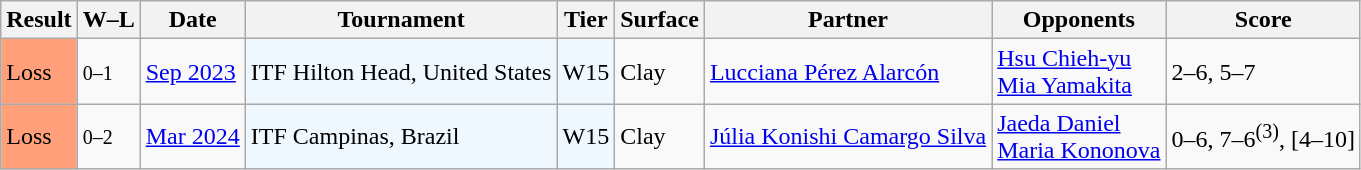<table class="sortable wikitable">
<tr>
<th>Result</th>
<th class="unsortable">W–L</th>
<th>Date</th>
<th>Tournament</th>
<th>Tier</th>
<th>Surface</th>
<th>Partner</th>
<th>Opponents</th>
<th class="unsortable">Score</th>
</tr>
<tr>
<td style="background:#ffa07a;">Loss</td>
<td><small>0–1</small></td>
<td><a href='#'>Sep 2023</a></td>
<td style="background:#f0f8ff;">ITF Hilton Head, United States</td>
<td style="background:#f0f8ff;">W15</td>
<td>Clay</td>
<td> <a href='#'>Lucciana Pérez Alarcón</a></td>
<td> <a href='#'>Hsu Chieh-yu</a> <br>  <a href='#'>Mia Yamakita</a></td>
<td>2–6, 5–7</td>
</tr>
<tr>
<td style="background:#ffa07a;">Loss</td>
<td><small>0–2</small></td>
<td><a href='#'>Mar 2024</a></td>
<td style="background:#f0f8ff;">ITF Campinas, Brazil</td>
<td style="background:#f0f8ff;">W15</td>
<td>Clay</td>
<td> <a href='#'>Júlia Konishi Camargo Silva</a></td>
<td> <a href='#'>Jaeda Daniel</a> <br>  <a href='#'>Maria Kononova</a></td>
<td>0–6, 7–6<sup>(3)</sup>, [4–10]</td>
</tr>
</table>
